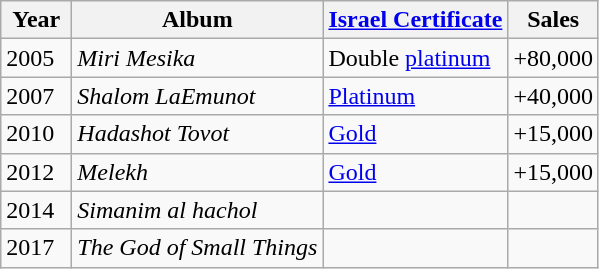<table class="wikitable">
<tr>
<th align="left" valign="top" width="40">Year</th>
<th align="left" valign="top">Album</th>
<th align="left" valign="top"><a href='#'>Israel Certificate</a></th>
<th align="left" valign="top">Sales</th>
</tr>
<tr>
<td align="left" valign="top">2005</td>
<td align="left" valign="top"><em>Miri Mesika</em></td>
<td align="left" valign="top">Double <a href='#'>platinum</a></td>
<td align="left" valign="top">+80,000</td>
</tr>
<tr>
<td align="left" valign="top">2007</td>
<td align="left" valign="top"><em>Shalom LaEmunot</em></td>
<td align="left" valign="top"><a href='#'>Platinum</a></td>
<td align="left" valign="top">+40,000</td>
</tr>
<tr>
<td align="left" valign="top">2010</td>
<td align="left" valign="top"><em>Hadashot Tovot</em></td>
<td align="left" valign="top"><a href='#'>Gold</a></td>
<td align="left" valign="top">+15,000</td>
</tr>
<tr>
<td align="left" valign="top">2012</td>
<td align="left" valign="top"><em>Melekh</em></td>
<td align="left" valign="top"><a href='#'>Gold</a></td>
<td align="left" valign="top">+15,000</td>
</tr>
<tr>
<td align="left" valign="top">2014</td>
<td align="left" valign="top"><em>Simanim al hachol</em></td>
<td align="left" valign="top"></td>
<td align="left" valign="top"></td>
</tr>
<tr>
<td align="left" valign="top">2017</td>
<td align="left" valign="top"><em>The God of Small Things</em></td>
<td align="left" valign="top"></td>
<td align="left" valign="top"></td>
</tr>
</table>
